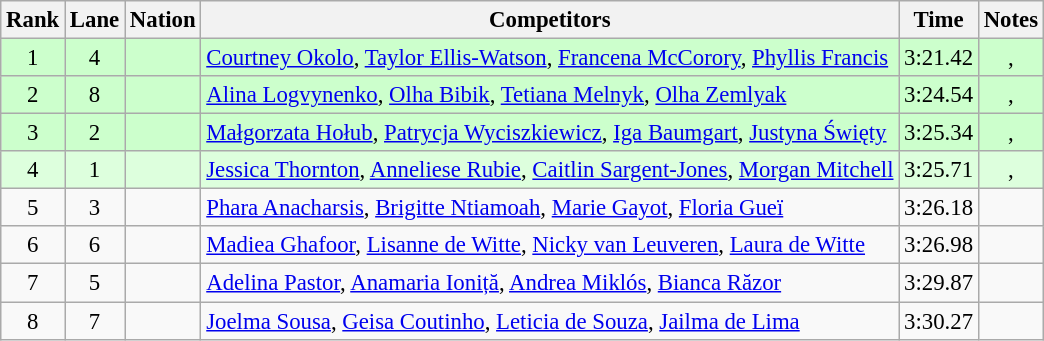<table class="wikitable sortable" style="text-align:center; font-size:95%;">
<tr>
<th>Rank</th>
<th>Lane</th>
<th>Nation</th>
<th class=unsortable>Competitors</th>
<th>Time</th>
<th class=unsortable>Notes</th>
</tr>
<tr style="background:#cfc;">
<td>1</td>
<td>4</td>
<td align=left></td>
<td align=left><a href='#'>Courtney Okolo</a>, <a href='#'>Taylor Ellis-Watson</a>, <a href='#'>Francena McCorory</a>, <a href='#'>Phyllis Francis</a></td>
<td>3:21.42</td>
<td>, </td>
</tr>
<tr style="background:#cfc;">
<td>2</td>
<td>8</td>
<td align=left></td>
<td align=left><a href='#'>Alina Logvynenko</a>, <a href='#'>Olha Bibik</a>, <a href='#'>Tetiana Melnyk</a>, <a href='#'>Olha Zemlyak</a></td>
<td>3:24.54</td>
<td>, </td>
</tr>
<tr style="background:#cfc;">
<td>3</td>
<td>2</td>
<td align=left></td>
<td align=left><a href='#'>Małgorzata Hołub</a>, <a href='#'>Patrycja Wyciszkiewicz</a>, <a href='#'>Iga Baumgart</a>, <a href='#'>Justyna Święty</a></td>
<td>3:25.34</td>
<td>, </td>
</tr>
<tr style="background:#dfd;">
<td>4</td>
<td>1</td>
<td align=left></td>
<td align=left><a href='#'>Jessica Thornton</a>, <a href='#'>Anneliese Rubie</a>, <a href='#'>Caitlin Sargent-Jones</a>, <a href='#'>Morgan Mitchell</a></td>
<td>3:25.71</td>
<td>, </td>
</tr>
<tr>
<td>5</td>
<td>3</td>
<td align=left></td>
<td align=left><a href='#'>Phara Anacharsis</a>, <a href='#'>Brigitte Ntiamoah</a>, <a href='#'>Marie Gayot</a>, <a href='#'>Floria Gueï</a></td>
<td>3:26.18</td>
<td></td>
</tr>
<tr>
<td>6</td>
<td>6</td>
<td align=left></td>
<td align=left><a href='#'>Madiea Ghafoor</a>, <a href='#'>Lisanne de Witte</a>, <a href='#'>Nicky van Leuveren</a>, <a href='#'>Laura de Witte</a></td>
<td>3:26.98</td>
<td></td>
</tr>
<tr>
<td>7</td>
<td>5</td>
<td align=left></td>
<td align=left><a href='#'>Adelina Pastor</a>, <a href='#'>Anamaria Ioniță</a>, <a href='#'>Andrea Miklós</a>, <a href='#'>Bianca Răzor</a></td>
<td>3:29.87</td>
<td></td>
</tr>
<tr>
<td>8</td>
<td>7</td>
<td align=left></td>
<td align=left><a href='#'>Joelma Sousa</a>, <a href='#'>Geisa Coutinho</a>, <a href='#'>Leticia de Souza</a>, <a href='#'>Jailma de Lima</a></td>
<td>3:30.27</td>
<td></td>
</tr>
</table>
